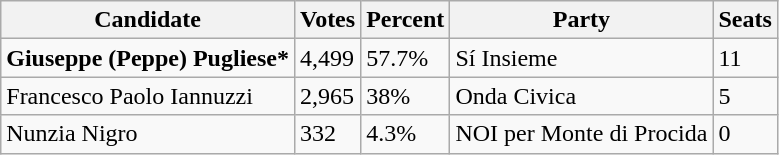<table class="wikitable">
<tr>
<th>Candidate</th>
<th>Votes</th>
<th>Percent</th>
<th>Party</th>
<th>Seats</th>
</tr>
<tr>
<td><strong>Giuseppe (Peppe) Pugliese*</strong></td>
<td>4,499</td>
<td>57.7%</td>
<td>Sí Insieme</td>
<td>11</td>
</tr>
<tr>
<td>Francesco Paolo Iannuzzi</td>
<td>2,965</td>
<td>38%</td>
<td>Onda Civica</td>
<td>5</td>
</tr>
<tr>
<td>Nunzia Nigro</td>
<td>332</td>
<td>4.3%</td>
<td>NOI per Monte di Procida</td>
<td>0</td>
</tr>
</table>
